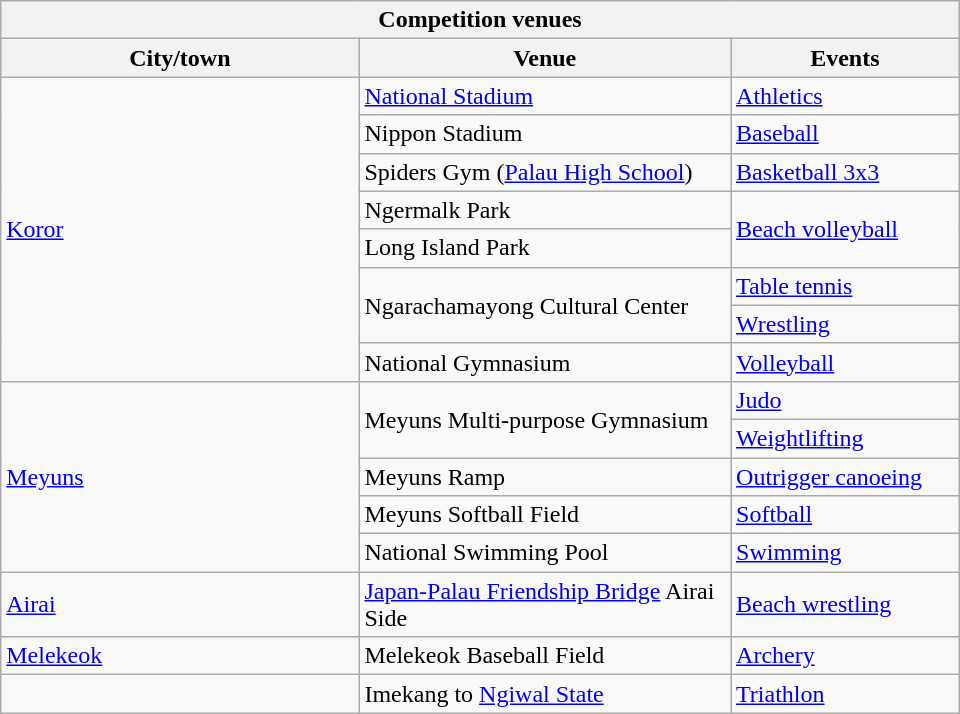<table class="wikitable sortable" style="width:40em; max-width:70%;">
<tr>
<th colspan=100%>Competition venues</th>
</tr>
<tr>
<th scope="col" style="background-color:#f2f2f2; width:17em;">City/town</th>
<th scope="col" style="background-color:#f2f2f2; width:17em;">Venue</th>
<th scope="col" style="background-color:#f2f2f2; width:10em;">Events</th>
</tr>
<tr>
<td rowspan=8><a href='#'>Koror</a></td>
<td><a href='#'>National Stadium</a></td>
<td> <a href='#'>Athletics</a></td>
</tr>
<tr>
<td>Nippon Stadium</td>
<td> <a href='#'>Baseball</a></td>
</tr>
<tr>
<td>Spiders Gym (<a href='#'>Palau High School</a>)</td>
<td> <a href='#'>Basketball 3x3</a></td>
</tr>
<tr>
<td>Ngermalk Park</td>
<td rowspan=2> <a href='#'>Beach volleyball</a></td>
</tr>
<tr>
<td>Long Island Park</td>
</tr>
<tr>
<td rowspan=2>Ngarachamayong Cultural Center</td>
<td> <a href='#'>Table tennis</a></td>
</tr>
<tr>
<td> <a href='#'>Wrestling</a></td>
</tr>
<tr>
<td>National Gymnasium</td>
<td> <a href='#'>Volleyball</a></td>
</tr>
<tr>
<td rowspan=5><a href='#'>Meyuns</a></td>
<td rowspan=2>Meyuns Multi-purpose Gymnasium</td>
<td> <a href='#'>Judo</a></td>
</tr>
<tr>
<td><a href='#'>Weightlifting</a></td>
</tr>
<tr>
<td>Meyuns Ramp</td>
<td> <a href='#'>Outrigger canoeing</a></td>
</tr>
<tr>
<td>Meyuns Softball Field</td>
<td> <a href='#'>Softball</a></td>
</tr>
<tr>
<td>National Swimming Pool</td>
<td> <a href='#'>Swimming</a></td>
</tr>
<tr>
<td><a href='#'>Airai</a></td>
<td><a href='#'>Japan-Palau Friendship Bridge</a> Airai Side</td>
<td> <a href='#'>Beach wrestling</a></td>
</tr>
<tr>
<td><a href='#'>Melekeok</a></td>
<td>Melekeok Baseball Field</td>
<td> <a href='#'>Archery</a></td>
</tr>
<tr>
<td></td>
<td>Imekang to <a href='#'>Ngiwal State</a></td>
<td> <a href='#'>Triathlon</a></td>
</tr>
</table>
